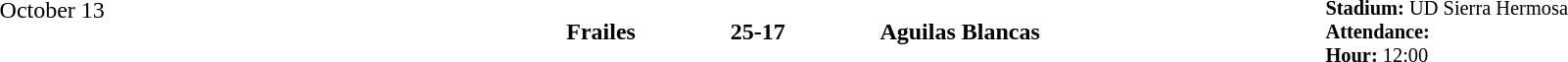<table style="width: 100%; background: transparent;" cellspacing="0">
<tr>
<td align=center valign=top rowspan=3 width=15%>October 13</td>
</tr>
<tr>
<td width=24% align=right><strong>Frailes</strong></td>
<td align=center width=13%><strong>25-17</strong></td>
<td width=24%><strong>Aguilas Blancas</strong></td>
<td style=font-size:85% rowspan=2 valign=top><strong>Stadium:</strong> UD Sierra Hermosa<br><strong>Attendance:</strong> <br><strong>Hour:</strong> 12:00</td>
</tr>
</table>
